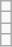<table class="wikitable">
<tr>
<td></td>
</tr>
<tr>
<td></td>
</tr>
<tr>
<td></td>
</tr>
<tr>
<td></td>
</tr>
</table>
